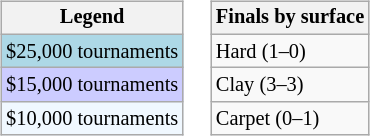<table>
<tr valign=top>
<td><br><table class=wikitable style="font-size:85%">
<tr>
<th>Legend</th>
</tr>
<tr style="background:lightblue;">
<td>$25,000 tournaments</td>
</tr>
<tr style="background:#ccccff;">
<td>$15,000 tournaments</td>
</tr>
<tr style="background:#f0f8ff;">
<td>$10,000 tournaments</td>
</tr>
</table>
</td>
<td><br><table class=wikitable style="font-size:85%">
<tr>
<th>Finals by surface</th>
</tr>
<tr>
<td>Hard (1–0)</td>
</tr>
<tr>
<td>Clay (3–3)</td>
</tr>
<tr>
<td>Carpet (0–1)</td>
</tr>
</table>
</td>
</tr>
</table>
